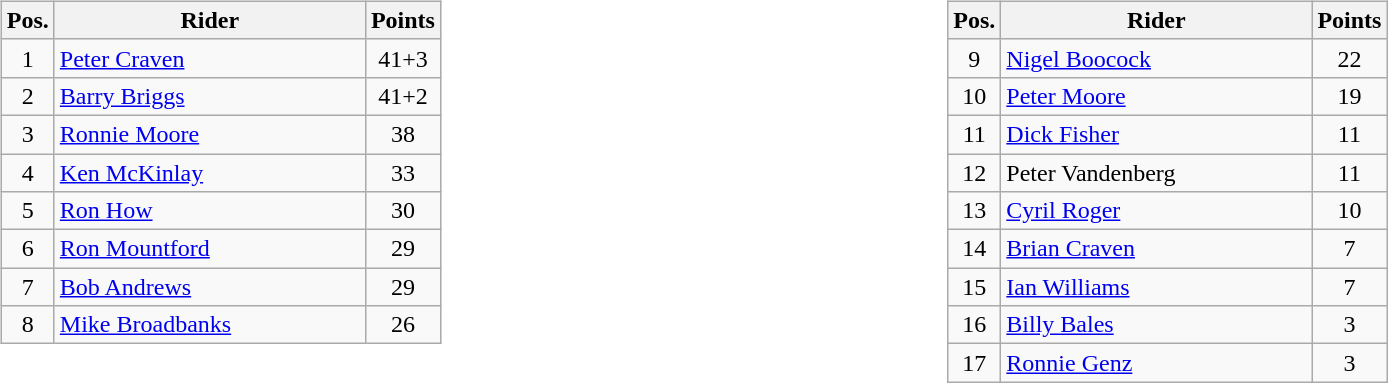<table width=100%>
<tr>
<td width=50% valign=top><br><table class="wikitable" style="text-align:center;">
<tr>
<th width=25px>Pos.</th>
<th width=200px>Rider</th>
<th width=40px>Points</th>
</tr>
<tr>
<td>1</td>
<td align=left> <a href='#'>Peter Craven</a></td>
<td>41+3</td>
</tr>
<tr>
<td>2</td>
<td align=left> <a href='#'>Barry Briggs</a></td>
<td>41+2</td>
</tr>
<tr>
<td>3</td>
<td align=left> <a href='#'>Ronnie Moore</a></td>
<td>38</td>
</tr>
<tr>
<td>4</td>
<td align=left> <a href='#'>Ken McKinlay</a></td>
<td>33</td>
</tr>
<tr>
<td>5</td>
<td align=left> <a href='#'>Ron How</a></td>
<td>30</td>
</tr>
<tr>
<td>6</td>
<td align=left> <a href='#'>Ron Mountford</a></td>
<td>29</td>
</tr>
<tr>
<td>7</td>
<td align=left> <a href='#'>Bob Andrews</a></td>
<td>29</td>
</tr>
<tr>
<td>8</td>
<td align=left> <a href='#'>Mike Broadbanks</a></td>
<td>26</td>
</tr>
</table>
</td>
<td width=50% valign=top><br><table class="wikitable" style="text-align:center;">
<tr>
<th width=25px>Pos.</th>
<th width=200px>Rider</th>
<th width=40px>Points</th>
</tr>
<tr>
<td>9</td>
<td align=left> <a href='#'>Nigel Boocock</a></td>
<td>22</td>
</tr>
<tr>
<td>10</td>
<td align=left> <a href='#'>Peter Moore</a></td>
<td>19</td>
</tr>
<tr>
<td>11</td>
<td align=left> <a href='#'>Dick Fisher</a></td>
<td>11</td>
</tr>
<tr>
<td>12</td>
<td align=left> Peter Vandenberg</td>
<td>11</td>
</tr>
<tr>
<td>13</td>
<td align=left> <a href='#'>Cyril Roger</a></td>
<td>10</td>
</tr>
<tr>
<td>14</td>
<td align=left> <a href='#'>Brian Craven</a></td>
<td>7</td>
</tr>
<tr>
<td>15</td>
<td align=left> <a href='#'>Ian Williams</a></td>
<td>7</td>
</tr>
<tr>
<td>16</td>
<td align=left> <a href='#'>Billy Bales</a></td>
<td>3</td>
</tr>
<tr>
<td>17</td>
<td align=left> <a href='#'>Ronnie Genz</a></td>
<td>3</td>
</tr>
</table>
</td>
</tr>
</table>
